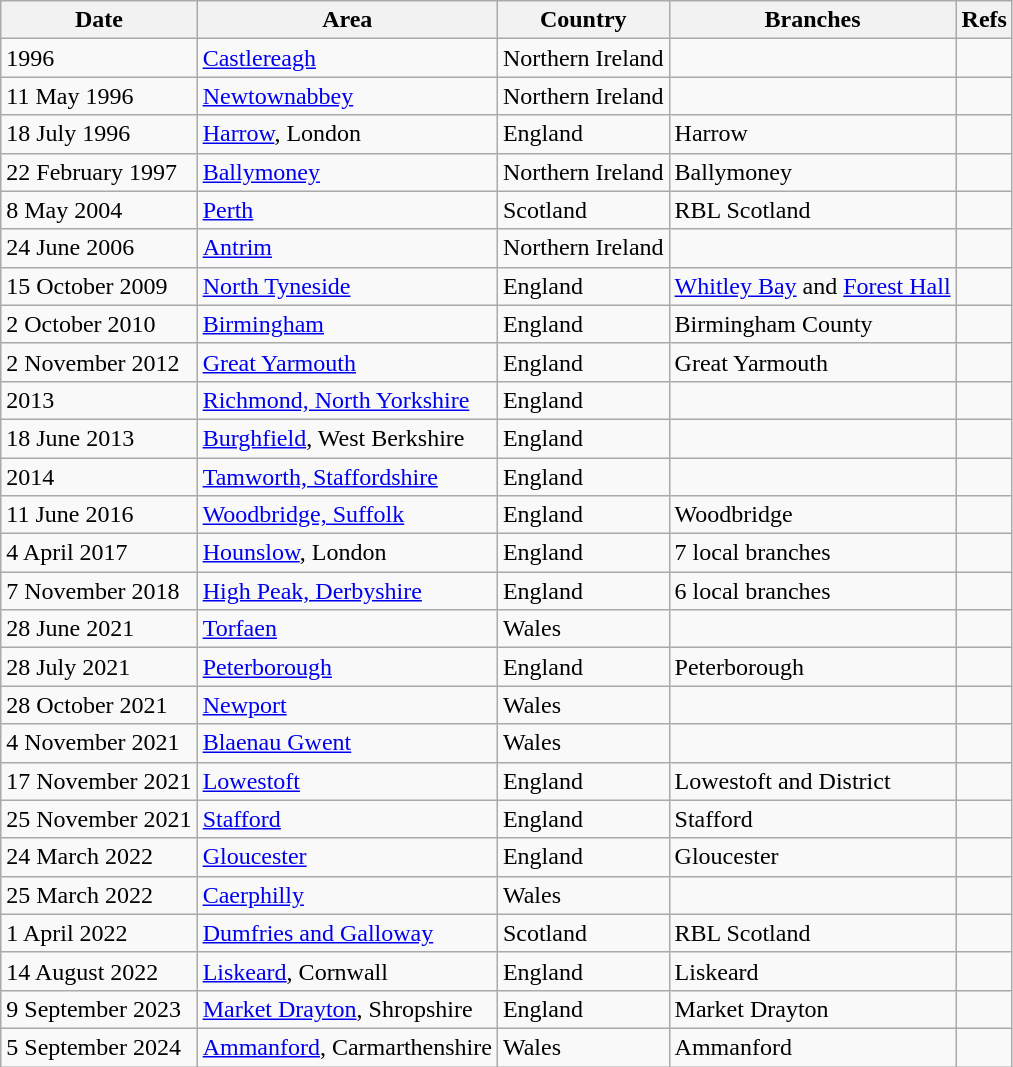<table class="wikitable sortable">
<tr>
<th data-sort-type="date">Date</th>
<th>Area</th>
<th>Country</th>
<th>Branches</th>
<th>Refs</th>
</tr>
<tr>
<td data-sort-value="1 January 1996">1996</td>
<td><a href='#'>Castlereagh</a></td>
<td>Northern Ireland</td>
<td></td>
<td></td>
</tr>
<tr>
<td>11 May 1996</td>
<td><a href='#'>Newtownabbey</a></td>
<td>Northern Ireland</td>
<td></td>
<td></td>
</tr>
<tr>
<td>18 July 1996</td>
<td><a href='#'>Harrow</a>, London</td>
<td>England</td>
<td>Harrow</td>
<td></td>
</tr>
<tr>
<td>22 February 1997</td>
<td><a href='#'>Ballymoney</a></td>
<td>Northern Ireland</td>
<td>Ballymoney</td>
<td></td>
</tr>
<tr>
<td>8 May 2004</td>
<td><a href='#'>Perth</a></td>
<td>Scotland</td>
<td>RBL Scotland</td>
<td></td>
</tr>
<tr>
<td>24 June 2006</td>
<td><a href='#'>Antrim</a></td>
<td>Northern Ireland</td>
<td></td>
<td></td>
</tr>
<tr>
<td>15 October 2009</td>
<td><a href='#'>North Tyneside</a></td>
<td>England</td>
<td><a href='#'>Whitley Bay</a> and <a href='#'>Forest Hall</a></td>
<td></td>
</tr>
<tr>
<td>2 October 2010</td>
<td><a href='#'>Birmingham</a></td>
<td>England</td>
<td>Birmingham County</td>
<td></td>
</tr>
<tr>
<td>2 November 2012</td>
<td><a href='#'>Great Yarmouth</a></td>
<td>England</td>
<td>Great Yarmouth</td>
<td></td>
</tr>
<tr>
<td data-sort-value="1 January 2013">2013</td>
<td><a href='#'>Richmond, North Yorkshire</a></td>
<td>England</td>
<td></td>
<td></td>
</tr>
<tr>
<td>18 June 2013</td>
<td><a href='#'>Burghfield</a>, West Berkshire</td>
<td>England</td>
<td></td>
<td></td>
</tr>
<tr>
<td data-sort-value="1 January 2014">2014</td>
<td><a href='#'>Tamworth, Staffordshire</a></td>
<td>England</td>
<td></td>
<td></td>
</tr>
<tr>
<td>11 June 2016</td>
<td><a href='#'>Woodbridge, Suffolk</a></td>
<td>England</td>
<td>Woodbridge</td>
<td></td>
</tr>
<tr>
<td>4 April 2017</td>
<td><a href='#'>Hounslow</a>, London</td>
<td>England</td>
<td>7 local branches</td>
<td></td>
</tr>
<tr>
<td>7 November 2018</td>
<td><a href='#'>High Peak, Derbyshire</a></td>
<td>England</td>
<td>6 local branches</td>
<td></td>
</tr>
<tr>
<td>28 June 2021</td>
<td><a href='#'>Torfaen</a></td>
<td>Wales</td>
<td></td>
<td></td>
</tr>
<tr>
<td>28 July 2021</td>
<td><a href='#'>Peterborough</a></td>
<td>England</td>
<td>Peterborough</td>
<td></td>
</tr>
<tr>
<td>28 October 2021</td>
<td><a href='#'>Newport</a></td>
<td>Wales</td>
<td></td>
<td></td>
</tr>
<tr>
<td>4 November 2021</td>
<td><a href='#'>Blaenau Gwent</a></td>
<td>Wales</td>
<td></td>
<td></td>
</tr>
<tr>
<td>17 November 2021</td>
<td><a href='#'>Lowestoft</a></td>
<td>England</td>
<td>Lowestoft and District</td>
<td></td>
</tr>
<tr>
<td>25 November 2021</td>
<td><a href='#'>Stafford</a></td>
<td>England</td>
<td>Stafford</td>
<td></td>
</tr>
<tr>
<td>24 March 2022</td>
<td><a href='#'>Gloucester</a></td>
<td>England</td>
<td>Gloucester</td>
<td></td>
</tr>
<tr>
<td>25 March 2022</td>
<td><a href='#'>Caerphilly</a></td>
<td>Wales</td>
<td></td>
<td></td>
</tr>
<tr>
<td>1 April 2022</td>
<td><a href='#'>Dumfries and Galloway</a></td>
<td>Scotland</td>
<td>RBL Scotland</td>
<td></td>
</tr>
<tr>
<td>14 August 2022</td>
<td><a href='#'>Liskeard</a>, Cornwall</td>
<td>England</td>
<td>Liskeard</td>
<td></td>
</tr>
<tr>
<td>9 September 2023</td>
<td><a href='#'>Market Drayton</a>, Shropshire</td>
<td>England</td>
<td>Market Drayton</td>
<td></td>
</tr>
<tr>
<td>5 September 2024</td>
<td><a href='#'>Ammanford</a>, Carmarthenshire</td>
<td>Wales</td>
<td>Ammanford</td>
<td></td>
</tr>
</table>
